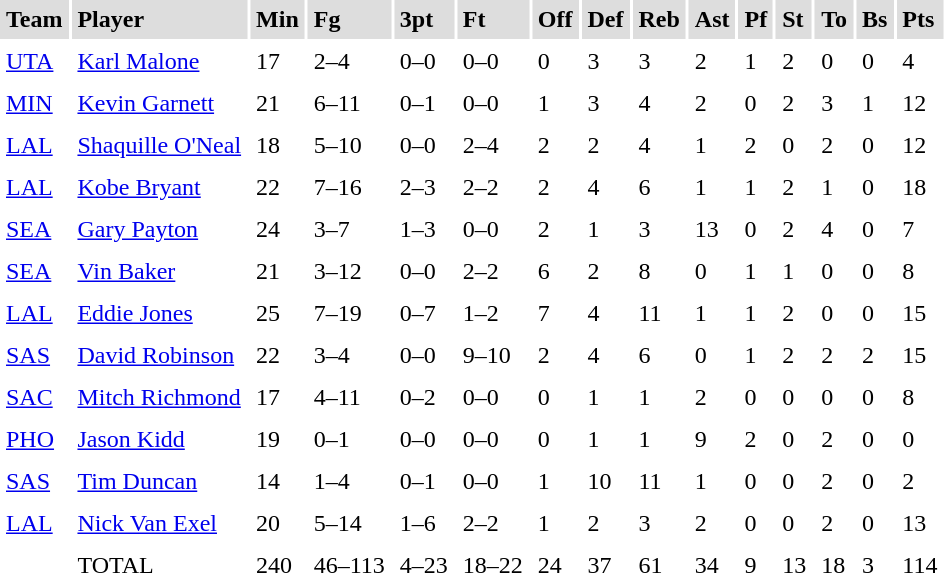<table cellpadding=4>
<tr bgcolor="#dddddd">
<td><strong>Team</strong></td>
<td><strong>Player</strong></td>
<td><strong>Min</strong></td>
<td><strong>Fg</strong></td>
<td><strong>3pt</strong></td>
<td><strong>Ft</strong></td>
<td><strong>Off</strong></td>
<td><strong>Def</strong></td>
<td><strong>Reb</strong></td>
<td><strong>Ast</strong></td>
<td><strong>Pf</strong></td>
<td><strong>St</strong></td>
<td><strong>To</strong></td>
<td><strong>Bs</strong></td>
<td><strong>Pts</strong></td>
</tr>
<tr>
<td><a href='#'>UTA</a></td>
<td><a href='#'>Karl Malone</a></td>
<td>17</td>
<td>2–4</td>
<td>0–0</td>
<td>0–0</td>
<td>0</td>
<td>3</td>
<td>3</td>
<td>2</td>
<td>1</td>
<td>2</td>
<td>0</td>
<td>0</td>
<td>4</td>
</tr>
<tr>
<td><a href='#'>MIN</a></td>
<td><a href='#'>Kevin Garnett</a></td>
<td>21</td>
<td>6–11</td>
<td>0–1</td>
<td>0–0</td>
<td>1</td>
<td>3</td>
<td>4</td>
<td>2</td>
<td>0</td>
<td>2</td>
<td>3</td>
<td>1</td>
<td>12</td>
</tr>
<tr>
<td><a href='#'>LAL</a></td>
<td><a href='#'>Shaquille O'Neal</a></td>
<td>18</td>
<td>5–10</td>
<td>0–0</td>
<td>2–4</td>
<td>2</td>
<td>2</td>
<td>4</td>
<td>1</td>
<td>2</td>
<td>0</td>
<td>2</td>
<td>0</td>
<td>12</td>
</tr>
<tr>
<td><a href='#'>LAL</a></td>
<td><a href='#'>Kobe Bryant</a></td>
<td>22</td>
<td>7–16</td>
<td>2–3</td>
<td>2–2</td>
<td>2</td>
<td>4</td>
<td>6</td>
<td>1</td>
<td>1</td>
<td>2</td>
<td>1</td>
<td>0</td>
<td>18</td>
</tr>
<tr>
<td><a href='#'>SEA</a></td>
<td><a href='#'>Gary Payton</a></td>
<td>24</td>
<td>3–7</td>
<td>1–3</td>
<td>0–0</td>
<td>2</td>
<td>1</td>
<td>3</td>
<td>13</td>
<td>0</td>
<td>2</td>
<td>4</td>
<td>0</td>
<td>7</td>
</tr>
<tr>
<td><a href='#'>SEA</a></td>
<td><a href='#'>Vin Baker</a></td>
<td>21</td>
<td>3–12</td>
<td>0–0</td>
<td>2–2</td>
<td>6</td>
<td>2</td>
<td>8</td>
<td>0</td>
<td>1</td>
<td>1</td>
<td>0</td>
<td>0</td>
<td>8</td>
</tr>
<tr>
<td><a href='#'>LAL</a></td>
<td><a href='#'>Eddie Jones</a></td>
<td>25</td>
<td>7–19</td>
<td>0–7</td>
<td>1–2</td>
<td>7</td>
<td>4</td>
<td>11</td>
<td>1</td>
<td>1</td>
<td>2</td>
<td>0</td>
<td>0</td>
<td>15</td>
</tr>
<tr>
<td><a href='#'>SAS</a></td>
<td><a href='#'>David Robinson</a></td>
<td>22</td>
<td>3–4</td>
<td>0–0</td>
<td>9–10</td>
<td>2</td>
<td>4</td>
<td>6</td>
<td>0</td>
<td>1</td>
<td>2</td>
<td>2</td>
<td>2</td>
<td>15</td>
</tr>
<tr>
<td><a href='#'>SAC</a></td>
<td><a href='#'>Mitch Richmond</a></td>
<td>17</td>
<td>4–11</td>
<td>0–2</td>
<td>0–0</td>
<td>0</td>
<td>1</td>
<td>1</td>
<td>2</td>
<td>0</td>
<td>0</td>
<td>0</td>
<td>0</td>
<td>8</td>
</tr>
<tr>
<td><a href='#'>PHO</a></td>
<td><a href='#'>Jason Kidd</a></td>
<td>19</td>
<td>0–1</td>
<td>0–0</td>
<td>0–0</td>
<td>0</td>
<td>1</td>
<td>1</td>
<td>9</td>
<td>2</td>
<td>0</td>
<td>2</td>
<td>0</td>
<td>0</td>
</tr>
<tr>
<td><a href='#'>SAS</a></td>
<td><a href='#'>Tim Duncan</a></td>
<td>14</td>
<td>1–4</td>
<td>0–1</td>
<td>0–0</td>
<td>1</td>
<td>10</td>
<td>11</td>
<td>1</td>
<td>0</td>
<td>0</td>
<td>2</td>
<td>0</td>
<td>2</td>
</tr>
<tr>
<td><a href='#'>LAL</a></td>
<td><a href='#'>Nick Van Exel</a></td>
<td>20</td>
<td>5–14</td>
<td>1–6</td>
<td>2–2</td>
<td>1</td>
<td>2</td>
<td>3</td>
<td>2</td>
<td>0</td>
<td>0</td>
<td>2</td>
<td>0</td>
<td>13</td>
</tr>
<tr>
<td></td>
<td>TOTAL</td>
<td>240</td>
<td>46–113</td>
<td>4–23</td>
<td>18–22</td>
<td>24</td>
<td>37</td>
<td>61</td>
<td>34</td>
<td>9</td>
<td>13</td>
<td>18</td>
<td>3</td>
<td>114</td>
</tr>
<tr>
</tr>
</table>
